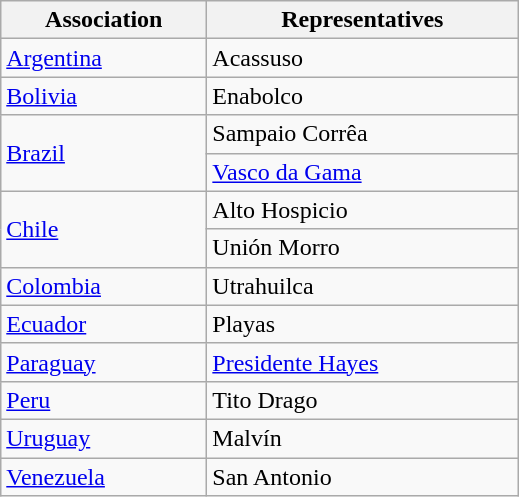<table class="wikitable" style="font-size:100%">
<tr>
<th width="130">Association</th>
<th width="200">Representatives</th>
</tr>
<tr>
<td> <a href='#'>Argentina</a></td>
<td>Acassuso</td>
</tr>
<tr>
<td> <a href='#'>Bolivia</a></td>
<td>Enabolco</td>
</tr>
<tr>
<td rowspan=2> <a href='#'>Brazil</a></td>
<td>Sampaio Corrêa</td>
</tr>
<tr>
<td><a href='#'>Vasco da Gama</a></td>
</tr>
<tr>
<td rowspan=2> <a href='#'>Chile</a></td>
<td>Alto Hospicio</td>
</tr>
<tr>
<td>Unión Morro</td>
</tr>
<tr>
<td> <a href='#'>Colombia</a></td>
<td>Utrahuilca</td>
</tr>
<tr>
<td> <a href='#'>Ecuador</a></td>
<td>Playas</td>
</tr>
<tr>
<td> <a href='#'>Paraguay</a></td>
<td><a href='#'>Presidente Hayes</a></td>
</tr>
<tr>
<td> <a href='#'>Peru</a></td>
<td>Tito Drago</td>
</tr>
<tr>
<td> <a href='#'>Uruguay</a></td>
<td>Malvín</td>
</tr>
<tr>
<td> <a href='#'>Venezuela</a></td>
<td>San Antonio</td>
</tr>
</table>
